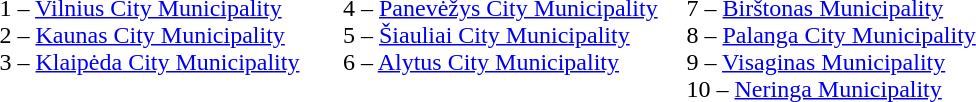<table>
<tr>
<td valign=top width=225px><br>1 – <a href='#'>Vilnius City Municipality</a><br>
2 – <a href='#'>Kaunas City Municipality</a><br>
3 – <a href='#'>Klaipėda City Municipality</a></td>
<td valign=top width=225px><br>4 – <a href='#'>Panevėžys City Municipality</a><br>
5 – <a href='#'>Šiauliai City Municipality</a><br>
6 – <a href='#'>Alytus City Municipality</a></td>
<td><br>7 – <a href='#'>Birštonas Municipality</a><br>
8 – <a href='#'>Palanga City Municipality</a><br>
9 – <a href='#'>Visaginas Municipality</a><br>
10 – <a href='#'>Neringa Municipality</a><br></td>
</tr>
<tr>
</tr>
</table>
